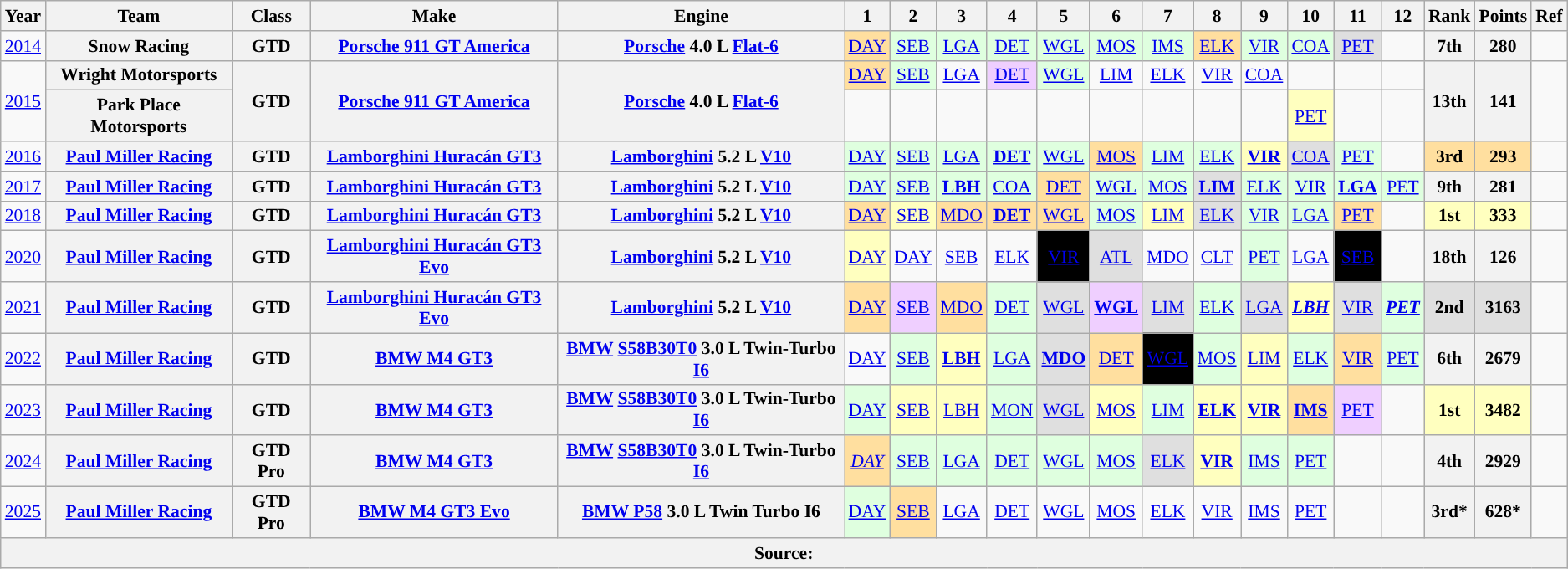<table class="wikitable" style="text-align:center; font-size:90%">
<tr>
<th>Year</th>
<th>Team</th>
<th>Class</th>
<th>Make</th>
<th>Engine</th>
<th>1</th>
<th>2</th>
<th>3</th>
<th>4</th>
<th>5</th>
<th>6</th>
<th>7</th>
<th>8</th>
<th>9</th>
<th>10</th>
<th>11</th>
<th>12</th>
<th>Rank</th>
<th>Points</th>
<th>Ref</th>
</tr>
<tr>
<td><a href='#'>2014</a></td>
<th>Snow Racing</th>
<th>GTD</th>
<th><a href='#'>Porsche 911 GT America</a></th>
<th><a href='#'>Porsche</a> 4.0 L <a href='#'>Flat-6</a></th>
<td style="background:#ffdf9f;"><a href='#'>DAY</a><br></td>
<td style="background:#dfffdf;"><a href='#'>SEB</a><br></td>
<td style="background:#dfffdf;"><a href='#'>LGA</a><br></td>
<td style="background:#dfffdf;"><a href='#'>DET</a><br></td>
<td style="background:#dfffdf;"><a href='#'>WGL</a><br></td>
<td style="background:#dfffdf;"><a href='#'>MOS</a><br></td>
<td style="background:#dfffdf;"><a href='#'>IMS</a><br></td>
<td style="background:#ffdf9f;"><a href='#'>ELK</a><br></td>
<td style="background:#dfffdf;"><a href='#'>VIR</a><br></td>
<td style="background:#dfffdf;"><a href='#'>COA</a><br></td>
<td style="background:#dfdfdf;"><a href='#'>PET</a><br></td>
<td></td>
<th>7th</th>
<th>280</th>
<td></td>
</tr>
<tr>
<td rowspan=2><a href='#'>2015</a></td>
<th>Wright Motorsports</th>
<th rowspan=2>GTD</th>
<th rowspan=2><a href='#'>Porsche 911 GT America</a></th>
<th rowspan=2><a href='#'>Porsche</a> 4.0 L <a href='#'>Flat-6</a></th>
<td style="background:#ffdf9f;"><a href='#'>DAY</a><br></td>
<td style="background:#dfffdf;"><a href='#'>SEB</a><br></td>
<td><a href='#'>LGA</a></td>
<td style="background:#efcfff;"><a href='#'>DET</a><br></td>
<td style="background:#dfffdf;"><a href='#'>WGL</a><br></td>
<td><a href='#'>LIM</a></td>
<td><a href='#'>ELK</a></td>
<td><a href='#'>VIR</a></td>
<td><a href='#'>COA</a></td>
<td></td>
<td></td>
<td></td>
<th rowspan=2>13th</th>
<th rowspan=2>141</th>
<td rowspan="2"></td>
</tr>
<tr>
<th>Park Place Motorsports</th>
<td></td>
<td></td>
<td></td>
<td></td>
<td></td>
<td></td>
<td></td>
<td></td>
<td></td>
<td style="background:#ffffbf;"><a href='#'>PET</a><br></td>
<td></td>
<td></td>
</tr>
<tr>
<td><a href='#'>2016</a></td>
<th><a href='#'>Paul Miller Racing</a></th>
<th>GTD</th>
<th><a href='#'>Lamborghini Huracán GT3</a></th>
<th><a href='#'>Lamborghini</a> 5.2 L <a href='#'>V10</a></th>
<td style="background:#dfffdf;"><a href='#'>DAY</a><br></td>
<td style="background:#dfffdf;"><a href='#'>SEB</a><br></td>
<td style="background:#dfffdf;"><a href='#'>LGA</a><br></td>
<td style="background:#dfffdf;"><strong><a href='#'>DET</a></strong><br></td>
<td style="background:#dfffdf;"><a href='#'>WGL</a><br></td>
<td style="background:#ffdf9f;"><a href='#'>MOS</a><br></td>
<td style="background:#dfffdf;"><a href='#'>LIM</a><br></td>
<td style="background:#dfffdf;"><a href='#'>ELK</a><br></td>
<td style="background:#ffffbf;"><strong><a href='#'>VIR</a></strong><br></td>
<td style="background:#dfdfdf;"><a href='#'>COA</a><br></td>
<td style="background:#dfffdf;"><a href='#'>PET</a><br></td>
<td></td>
<th style="background:#ffdf9f;">3rd</th>
<th style="background:#ffdf9f;">293</th>
<td></td>
</tr>
<tr>
<td><a href='#'>2017</a></td>
<th><a href='#'>Paul Miller Racing</a></th>
<th>GTD</th>
<th><a href='#'>Lamborghini Huracán GT3</a></th>
<th><a href='#'>Lamborghini</a> 5.2 L <a href='#'>V10</a></th>
<td style="background:#dfffdf;"><a href='#'>DAY</a><br></td>
<td style="background:#dfffdf;"><a href='#'>SEB</a><br></td>
<td style="background:#dfffdf;"><strong><a href='#'>LBH</a></strong><br></td>
<td style="background:#dfffdf;"><a href='#'>COA</a><br></td>
<td style="background:#ffdf9f;"><a href='#'>DET</a><br></td>
<td style="background:#dfffdf;"><a href='#'>WGL</a><br></td>
<td style="background:#dfffdf;"><a href='#'>MOS</a><br></td>
<td style="background:#dfdfdf;"><strong><a href='#'>LIM</a></strong><br></td>
<td style="background:#dfffdf;"><a href='#'>ELK</a><br></td>
<td style="background:#dfffdf;"><a href='#'>VIR</a><br></td>
<td style="background:#dfffdf;"><strong><a href='#'>LGA</a></strong><br></td>
<td style="background:#dfffdf;"><a href='#'>PET</a><br></td>
<th>9th</th>
<th>281</th>
<td></td>
</tr>
<tr>
<td><a href='#'>2018</a></td>
<th><a href='#'>Paul Miller Racing</a></th>
<th>GTD</th>
<th><a href='#'>Lamborghini Huracán GT3</a></th>
<th><a href='#'>Lamborghini</a> 5.2 L <a href='#'>V10</a></th>
<td style="background:#ffdf9f;"><a href='#'>DAY</a><br></td>
<td style="background:#ffffbf;"><a href='#'>SEB</a><br></td>
<td style="background:#ffdf9f;"><a href='#'>MDO</a><br></td>
<td style="background:#ffdf9f;"><strong><a href='#'>DET</a></strong><br></td>
<td style="background:#ffdf9f;"><a href='#'>WGL</a><br></td>
<td style="background:#dfffdf;"><a href='#'>MOS</a><br></td>
<td style="background:#ffffbf;"><a href='#'>LIM</a><br></td>
<td style="background:#dfdfdf;"><a href='#'>ELK</a><br></td>
<td style="background:#dfffdf;"><a href='#'>VIR</a><br></td>
<td style="background:#dfffdf;"><a href='#'>LGA</a><br></td>
<td style="background:#ffdf9f;"><a href='#'>PET</a><br></td>
<td></td>
<th style="background:#ffffbf;">1st</th>
<th style="background:#ffffbf;">333</th>
<td></td>
</tr>
<tr>
<td><a href='#'>2020</a></td>
<th><a href='#'>Paul Miller Racing</a></th>
<th>GTD</th>
<th><a href='#'>Lamborghini Huracán GT3 Evo</a></th>
<th><a href='#'>Lamborghini</a> 5.2 L <a href='#'>V10</a></th>
<td style="background:#ffffbf;"><a href='#'>DAY</a><br></td>
<td><a href='#'>DAY</a></td>
<td><a href='#'>SEB</a></td>
<td><a href='#'>ELK</a></td>
<td style="background:#000000;color:white"><span><a href='#'>VIR</a></span><br></td>
<td style="background:#dfdfdf;"><a href='#'>ATL</a><br></td>
<td><a href='#'>MDO</a></td>
<td><a href='#'>CLT</a></td>
<td style="background:#dfffdf;"><a href='#'>PET</a><br></td>
<td><a href='#'>LGA</a></td>
<td style="background:#000000;color:white"><a href='#'><span>SEB</span></a><br></td>
<td></td>
<th>18th</th>
<th>126</th>
<td></td>
</tr>
<tr>
<td><a href='#'>2021</a></td>
<th><a href='#'>Paul Miller Racing</a></th>
<th>GTD</th>
<th><a href='#'>Lamborghini Huracán GT3 Evo</a></th>
<th><a href='#'>Lamborghini</a> 5.2 L <a href='#'>V10</a></th>
<td style="background:#ffdf9f;"><a href='#'>DAY</a><br></td>
<td style="background:#efcfff;"><a href='#'>SEB</a><br></td>
<td style="background:#ffdf9f;"><a href='#'>MDO</a><br></td>
<td style="background:#dfffdf;"><a href='#'>DET</a><br></td>
<td style="background:#dfdfdf;"><a href='#'>WGL</a><br></td>
<td style="background:#efcfff;"><strong><a href='#'>WGL</a></strong><br></td>
<td style="background:#dfdfdf;"><a href='#'>LIM</a><br></td>
<td style="background:#dfffdf;"><a href='#'>ELK</a><br></td>
<td style="background:#dfdfdf;"><a href='#'>LGA</a><br></td>
<td style="background:#ffffbf;"><strong><em><a href='#'>LBH</a></em></strong><br></td>
<td style="background:#dfdfdf;"><a href='#'>VIR</a><br></td>
<td style="background:#dfffdf;"><strong><em><a href='#'>PET</a></em></strong><br></td>
<th style="background:#dfdfdf;">2nd</th>
<th style="background:#dfdfdf;">3163</th>
<td></td>
</tr>
<tr>
<td><a href='#'>2022</a></td>
<th><a href='#'>Paul Miller Racing</a></th>
<th>GTD</th>
<th><a href='#'>BMW M4 GT3</a></th>
<th><a href='#'>BMW</a> <a href='#'>S58B30T0</a> 3.0 L Twin-Turbo <a href='#'>I6</a></th>
<td style="background:"><a href='#'>DAY</a><br></td>
<td style="background:#DFFFDF;"><a href='#'>SEB</a><br></td>
<td style="background:#FFFFBF;"><strong><a href='#'>LBH</a></strong><br></td>
<td style="background:#DFFFDF;"><a href='#'>LGA</a><br></td>
<td style="background:#DFDFDF;"><strong><a href='#'>MDO</a></strong><br></td>
<td style="background:#FFDF9F;"><a href='#'>DET</a><br></td>
<td style="background:#000000;color:white"><a href='#'>WGL</a><br></td>
<td style="background:#DFFFDF;"><a href='#'>MOS</a><br></td>
<td style="background:#ffffbf;"><a href='#'>LIM</a><br></td>
<td style="background:#dfffdf;"><a href='#'>ELK</a><br></td>
<td style="background:#ffdf9f;"><a href='#'>VIR</a><br></td>
<td style="background:#dfffdf;"><a href='#'>PET</a><br></td>
<th>6th</th>
<th>2679</th>
<td></td>
</tr>
<tr>
<td><a href='#'>2023</a></td>
<th><a href='#'>Paul Miller Racing</a></th>
<th>GTD</th>
<th><a href='#'>BMW M4 GT3</a></th>
<th><a href='#'>BMW</a> <a href='#'>S58B30T0</a> 3.0 L Twin-Turbo <a href='#'>I6</a></th>
<td style="background:#DFFFDF;"><a href='#'>DAY</a><br></td>
<td style="background:#FFFFBF;"><a href='#'>SEB</a><br></td>
<td style="background:#FFFFBF;"><a href='#'>LBH</a><br></td>
<td style="background:#dfffdf;"><a href='#'>MON</a><br></td>
<td style="background:#DFDFDF;"><a href='#'>WGL</a><br></td>
<td style="background:#FFFFBF;"><a href='#'>MOS</a><br></td>
<td style="background:#DFFFDF;"><a href='#'>LIM</a><br></td>
<td style="background:#FFFFBF;"><strong><a href='#'>ELK</a></strong><br></td>
<td style="background:#FFFFBF;"><strong><a href='#'>VIR</a></strong><br></td>
<td style="background:#ffdf9f;"><strong><a href='#'>IMS</a></strong><br></td>
<td style="background:#EFCFFF;"><a href='#'>PET</a><br></td>
<td></td>
<th style="background:#FFFFBF;”">1st</th>
<th style="background:#FFFFBF;”">3482</th>
<td></td>
</tr>
<tr>
<td><a href='#'>2024</a></td>
<th><a href='#'>Paul Miller Racing</a></th>
<th>GTD Pro</th>
<th><a href='#'>BMW M4 GT3</a></th>
<th><a href='#'>BMW</a> <a href='#'>S58B30T0</a> 3.0 L Twin-Turbo <a href='#'>I6</a></th>
<td style="background:#ffdf9f;"><em><a href='#'>DAY</a></em><br></td>
<td style="background:#dfffdf;"><a href='#'>SEB</a><br></td>
<td style="background:#dfffdf;"><a href='#'>LGA</a><br></td>
<td style="background:#dfffdf;"><a href='#'>DET</a><br></td>
<td style="background:#dfffdf;"><a href='#'>WGL</a><br></td>
<td style="background:#dfffdf;"><a href='#'>MOS</a><br></td>
<td style="background:#dfdfdf;"><a href='#'>ELK</a><br></td>
<td style="background:#ffffbf;"><strong><a href='#'>VIR</a></strong><br></td>
<td style="background:#dfffdf;"><a href='#'>IMS</a><br></td>
<td style="background:#dfffdf;"><a href='#'>PET</a><br></td>
<td></td>
<td></td>
<th style="background:#;">4th</th>
<th style="background:#;">2929</th>
<td></td>
</tr>
<tr>
<td><a href='#'>2025</a></td>
<th><a href='#'>Paul Miller Racing</a></th>
<th>GTD Pro</th>
<th><a href='#'>BMW M4 GT3 Evo</a></th>
<th><a href='#'>BMW P58</a> 3.0 L Twin Turbo I6</th>
<td style="background:#DFFFDF;"><a href='#'>DAY</a><br></td>
<td style="background:#FFDF9F;"><a href='#'>SEB</a><br></td>
<td style="background:#;"><a href='#'>LGA</a><br></td>
<td style="background:#;"><a href='#'>DET</a><br></td>
<td style="background:#;"><a href='#'>WGL</a><br></td>
<td style="background:#;"><a href='#'>MOS</a><br></td>
<td style="background:#;"><a href='#'>ELK</a><br></td>
<td style="background:#;"><a href='#'>VIR</a><br></td>
<td style="background:#;"><a href='#'>IMS</a><br></td>
<td style="background:#;"><a href='#'>PET</a><br></td>
<td></td>
<td></td>
<th>3rd*</th>
<th>628*</th>
<td></td>
</tr>
<tr>
<th colspan="20">Source:</th>
</tr>
</table>
